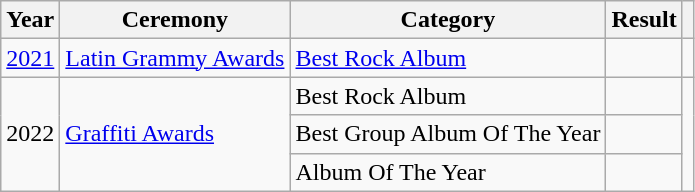<table class="wikitable">
<tr>
<th scope="col">Year</th>
<th scope="col">Ceremony</th>
<th scope="col">Category</th>
<th scope="col">Result</th>
<th scope="col" class="unsortable"></th>
</tr>
<tr>
<td><a href='#'>2021</a></td>
<td><a href='#'>Latin Grammy Awards</a></td>
<td><a href='#'>Best Rock Album</a></td>
<td></td>
<td align="center"></td>
</tr>
<tr>
<td rowspan="3">2022</td>
<td rowspan="3"><a href='#'>Graffiti Awards</a></td>
<td>Best Rock Album</td>
<td></td>
<td rowspan="3" align="center"></td>
</tr>
<tr>
<td>Best Group Album Of The Year</td>
<td></td>
</tr>
<tr>
<td>Album Of The Year</td>
<td></td>
</tr>
</table>
